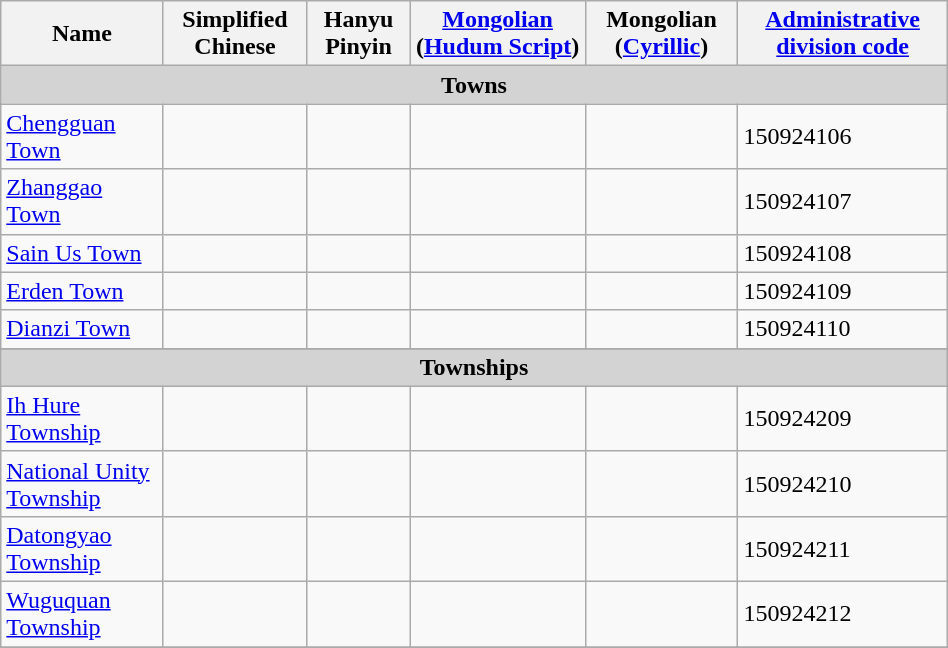<table class="wikitable" align="center" style="width:50%; border="1">
<tr>
<th>Name</th>
<th>Simplified Chinese</th>
<th>Hanyu Pinyin</th>
<th><a href='#'>Mongolian</a> (<a href='#'>Hudum Script</a>)</th>
<th>Mongolian (<a href='#'>Cyrillic</a>)</th>
<th><a href='#'>Administrative division code</a></th>
</tr>
<tr>
<td colspan="6"  style="text-align:center; background:#d3d3d3;"><strong>Towns</strong></td>
</tr>
<tr --------->
<td><a href='#'>Chengguan Town</a></td>
<td></td>
<td></td>
<td></td>
<td></td>
<td>150924106</td>
</tr>
<tr>
<td><a href='#'>Zhanggao Town</a></td>
<td></td>
<td></td>
<td></td>
<td></td>
<td>150924107</td>
</tr>
<tr>
<td><a href='#'>Sain Us Town</a></td>
<td></td>
<td></td>
<td></td>
<td></td>
<td>150924108</td>
</tr>
<tr>
<td><a href='#'>Erden Town</a></td>
<td></td>
<td></td>
<td></td>
<td></td>
<td>150924109</td>
</tr>
<tr>
<td><a href='#'>Dianzi Town</a></td>
<td></td>
<td></td>
<td></td>
<td></td>
<td>150924110</td>
</tr>
<tr>
</tr>
<tr>
<td colspan="6"  style="text-align:center; background:#d3d3d3;"><strong>Townships</strong></td>
</tr>
<tr --------->
<td><a href='#'>Ih Hure Township</a></td>
<td></td>
<td></td>
<td></td>
<td></td>
<td>150924209</td>
</tr>
<tr>
<td><a href='#'>National Unity Township</a></td>
<td></td>
<td></td>
<td></td>
<td></td>
<td>150924210</td>
</tr>
<tr>
<td><a href='#'>Datongyao Township</a></td>
<td></td>
<td></td>
<td></td>
<td></td>
<td>150924211</td>
</tr>
<tr>
<td><a href='#'>Wuguquan Township</a></td>
<td></td>
<td></td>
<td></td>
<td></td>
<td>150924212</td>
</tr>
<tr>
</tr>
</table>
